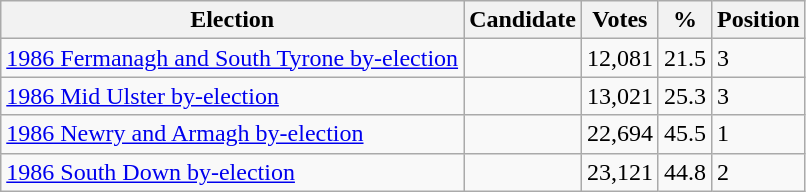<table class="wikitable sortable">
<tr>
<th>Election</th>
<th>Candidate</th>
<th>Votes</th>
<th>%</th>
<th>Position</th>
</tr>
<tr>
<td><a href='#'>1986 Fermanagh and South Tyrone by-election</a></td>
<td></td>
<td>12,081</td>
<td>21.5</td>
<td>3</td>
</tr>
<tr>
<td><a href='#'>1986 Mid Ulster by-election</a></td>
<td></td>
<td>13,021</td>
<td>25.3</td>
<td>3</td>
</tr>
<tr>
<td><a href='#'>1986 Newry and Armagh by-election</a></td>
<td></td>
<td>22,694</td>
<td>45.5</td>
<td>1</td>
</tr>
<tr>
<td><a href='#'>1986 South Down by-election</a></td>
<td></td>
<td>23,121</td>
<td>44.8</td>
<td>2</td>
</tr>
</table>
